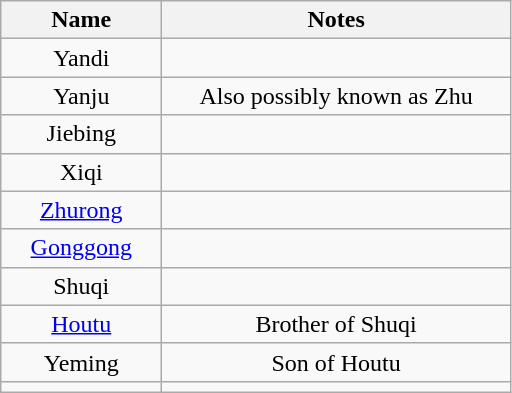<table class="wikitable">
<tr>
<th width="100" bgcolor="#FFFF00" align="center">Name</th>
<th width="225" bgcolor=green align="center">Notes</th>
</tr>
<tr align="center">
<td>Yandi </td>
<td></td>
</tr>
<tr align="center">
<td>Yanju </td>
<td>Also possibly known as Zhu </td>
</tr>
<tr align="center">
<td>Jiebing </td>
<td></td>
</tr>
<tr align="center">
<td>Xiqi </td>
<td></td>
</tr>
<tr align="center">
<td><a href='#'>Zhurong</a> </td>
<td></td>
</tr>
<tr align="center">
<td><a href='#'>Gonggong</a> </td>
<td></td>
</tr>
<tr align="center">
<td>Shuqi </td>
<td></td>
</tr>
<tr align="center">
<td><a href='#'>Houtu</a> </td>
<td>Brother of Shuqi</td>
</tr>
<tr align="center">
<td>Yeming </td>
<td>Son of Houtu</td>
</tr>
<tr align="center">
<td></td>
<td></td>
</tr>
</table>
